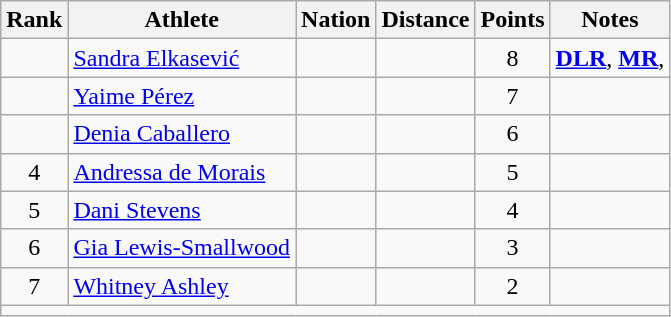<table class="wikitable sortable" style="text-align:center;">
<tr>
<th scope="col" style="width: 10px;">Rank</th>
<th scope="col">Athlete</th>
<th scope="col">Nation</th>
<th scope="col">Distance</th>
<th scope="col">Points</th>
<th scope="col">Notes</th>
</tr>
<tr>
<td></td>
<td align=left><a href='#'>Sandra Elkasević</a></td>
<td align=left></td>
<td></td>
<td>8</td>
<td><strong><a href='#'>DLR</a></strong>, <strong><a href='#'>MR</a></strong>, </td>
</tr>
<tr>
<td></td>
<td align=left><a href='#'>Yaime Pérez</a></td>
<td align=left></td>
<td></td>
<td>7</td>
<td></td>
</tr>
<tr>
<td></td>
<td align=left><a href='#'>Denia Caballero</a></td>
<td align=left></td>
<td></td>
<td>6</td>
<td></td>
</tr>
<tr>
<td>4</td>
<td align=left><a href='#'>Andressa de Morais</a></td>
<td align=left></td>
<td></td>
<td>5</td>
<td></td>
</tr>
<tr>
<td>5</td>
<td align=left><a href='#'>Dani Stevens</a></td>
<td align=left></td>
<td></td>
<td>4</td>
<td></td>
</tr>
<tr>
<td>6</td>
<td align=left><a href='#'>Gia Lewis-Smallwood</a></td>
<td align=left></td>
<td></td>
<td>3</td>
<td></td>
</tr>
<tr>
<td>7</td>
<td align=left><a href='#'>Whitney Ashley</a></td>
<td align=left></td>
<td></td>
<td>2</td>
<td></td>
</tr>
<tr class="sortbottom">
<td colspan=6></td>
</tr>
</table>
